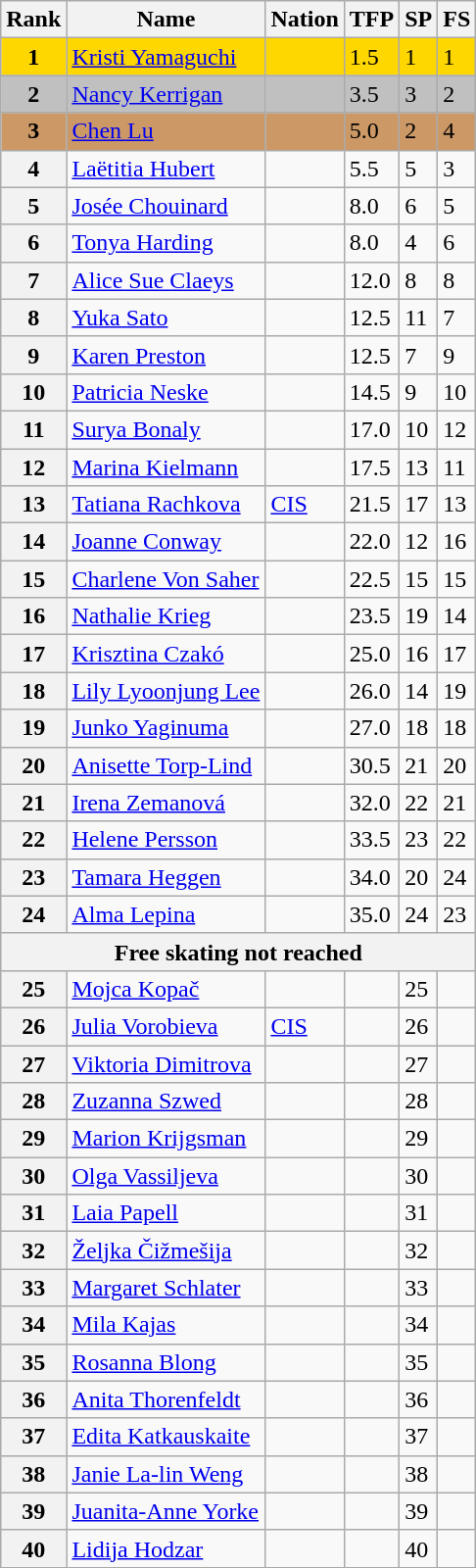<table class="wikitable">
<tr>
<th>Rank</th>
<th>Name</th>
<th>Nation</th>
<th>TFP</th>
<th>SP</th>
<th>FS</th>
</tr>
<tr bgcolor=gold>
<td align=center><strong>1</strong></td>
<td><a href='#'>Kristi Yamaguchi</a></td>
<td></td>
<td>1.5</td>
<td>1</td>
<td>1</td>
</tr>
<tr bgcolor=silver>
<td align=center><strong>2</strong></td>
<td><a href='#'>Nancy Kerrigan</a></td>
<td></td>
<td>3.5</td>
<td>3</td>
<td>2</td>
</tr>
<tr bgcolor=cc9966>
<td align=center><strong>3</strong></td>
<td><a href='#'>Chen Lu</a></td>
<td></td>
<td>5.0</td>
<td>2</td>
<td>4</td>
</tr>
<tr>
<th>4</th>
<td><a href='#'>Laëtitia Hubert</a></td>
<td></td>
<td>5.5</td>
<td>5</td>
<td>3</td>
</tr>
<tr>
<th>5</th>
<td><a href='#'>Josée Chouinard</a></td>
<td></td>
<td>8.0</td>
<td>6</td>
<td>5</td>
</tr>
<tr>
<th>6</th>
<td><a href='#'>Tonya Harding</a></td>
<td></td>
<td>8.0</td>
<td>4</td>
<td>6</td>
</tr>
<tr>
<th>7</th>
<td><a href='#'>Alice Sue Claeys</a></td>
<td></td>
<td>12.0</td>
<td>8</td>
<td>8</td>
</tr>
<tr>
<th>8</th>
<td><a href='#'>Yuka Sato</a></td>
<td></td>
<td>12.5</td>
<td>11</td>
<td>7</td>
</tr>
<tr>
<th>9</th>
<td><a href='#'>Karen Preston</a></td>
<td></td>
<td>12.5</td>
<td>7</td>
<td>9</td>
</tr>
<tr>
<th>10</th>
<td><a href='#'>Patricia Neske</a></td>
<td></td>
<td>14.5</td>
<td>9</td>
<td>10</td>
</tr>
<tr>
<th>11</th>
<td><a href='#'>Surya Bonaly</a></td>
<td></td>
<td>17.0</td>
<td>10</td>
<td>12</td>
</tr>
<tr>
<th>12</th>
<td><a href='#'>Marina Kielmann</a></td>
<td></td>
<td>17.5</td>
<td>13</td>
<td>11</td>
</tr>
<tr>
<th>13</th>
<td><a href='#'>Tatiana Rachkova</a></td>
<td> <a href='#'>CIS</a></td>
<td>21.5</td>
<td>17</td>
<td>13</td>
</tr>
<tr>
<th>14</th>
<td><a href='#'>Joanne Conway</a></td>
<td></td>
<td>22.0</td>
<td>12</td>
<td>16</td>
</tr>
<tr>
<th>15</th>
<td><a href='#'>Charlene Von Saher</a></td>
<td></td>
<td>22.5</td>
<td>15</td>
<td>15</td>
</tr>
<tr>
<th>16</th>
<td><a href='#'>Nathalie Krieg</a></td>
<td></td>
<td>23.5</td>
<td>19</td>
<td>14</td>
</tr>
<tr>
<th>17</th>
<td><a href='#'>Krisztina Czakó</a></td>
<td></td>
<td>25.0</td>
<td>16</td>
<td>17</td>
</tr>
<tr>
<th>18</th>
<td><a href='#'>Lily Lyoonjung Lee</a></td>
<td></td>
<td>26.0</td>
<td>14</td>
<td>19</td>
</tr>
<tr>
<th>19</th>
<td><a href='#'>Junko Yaginuma</a></td>
<td></td>
<td>27.0</td>
<td>18</td>
<td>18</td>
</tr>
<tr>
<th>20</th>
<td><a href='#'>Anisette Torp-Lind</a></td>
<td></td>
<td>30.5</td>
<td>21</td>
<td>20</td>
</tr>
<tr>
<th>21</th>
<td><a href='#'>Irena Zemanová</a></td>
<td></td>
<td>32.0</td>
<td>22</td>
<td>21</td>
</tr>
<tr>
<th>22</th>
<td><a href='#'>Helene Persson</a></td>
<td></td>
<td>33.5</td>
<td>23</td>
<td>22</td>
</tr>
<tr>
<th>23</th>
<td><a href='#'>Tamara Heggen</a></td>
<td></td>
<td>34.0</td>
<td>20</td>
<td>24</td>
</tr>
<tr>
<th>24</th>
<td><a href='#'>Alma Lepina</a></td>
<td></td>
<td>35.0</td>
<td>24</td>
<td>23</td>
</tr>
<tr>
<th colspan=6>Free skating not reached</th>
</tr>
<tr>
<th>25</th>
<td><a href='#'>Mojca Kopač</a></td>
<td></td>
<td></td>
<td>25</td>
<td></td>
</tr>
<tr>
<th>26</th>
<td><a href='#'>Julia Vorobieva</a></td>
<td> <a href='#'>CIS</a></td>
<td></td>
<td>26</td>
<td></td>
</tr>
<tr>
<th>27</th>
<td><a href='#'>Viktoria Dimitrova</a></td>
<td></td>
<td></td>
<td>27</td>
<td></td>
</tr>
<tr>
<th>28</th>
<td><a href='#'>Zuzanna Szwed</a></td>
<td></td>
<td></td>
<td>28</td>
<td></td>
</tr>
<tr>
<th>29</th>
<td><a href='#'>Marion Krijgsman</a></td>
<td></td>
<td></td>
<td>29</td>
<td></td>
</tr>
<tr>
<th>30</th>
<td><a href='#'>Olga Vassiljeva</a></td>
<td></td>
<td></td>
<td>30</td>
<td></td>
</tr>
<tr>
<th>31</th>
<td><a href='#'>Laia Papell</a></td>
<td></td>
<td></td>
<td>31</td>
<td></td>
</tr>
<tr>
<th>32</th>
<td><a href='#'>Željka Čižmešija</a></td>
<td></td>
<td></td>
<td>32</td>
<td></td>
</tr>
<tr>
<th>33</th>
<td><a href='#'>Margaret Schlater</a></td>
<td></td>
<td></td>
<td>33</td>
<td></td>
</tr>
<tr>
<th>34</th>
<td><a href='#'>Mila Kajas</a></td>
<td></td>
<td></td>
<td>34</td>
<td></td>
</tr>
<tr>
<th>35</th>
<td><a href='#'>Rosanna Blong</a></td>
<td></td>
<td></td>
<td>35</td>
<td></td>
</tr>
<tr>
<th>36</th>
<td><a href='#'>Anita Thorenfeldt</a></td>
<td></td>
<td></td>
<td>36</td>
<td></td>
</tr>
<tr>
<th>37</th>
<td><a href='#'>Edita Katkauskaite</a></td>
<td></td>
<td></td>
<td>37</td>
<td></td>
</tr>
<tr>
<th>38</th>
<td><a href='#'>Janie La-lin Weng</a></td>
<td></td>
<td></td>
<td>38</td>
<td></td>
</tr>
<tr>
<th>39</th>
<td><a href='#'>Juanita-Anne Yorke</a></td>
<td></td>
<td></td>
<td>39</td>
<td></td>
</tr>
<tr>
<th>40</th>
<td><a href='#'>Lidija Hodzar</a></td>
<td></td>
<td></td>
<td>40</td>
<td></td>
</tr>
</table>
